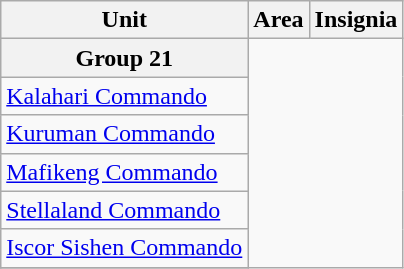<table class="wikitable">
<tr>
<th>Unit</th>
<th>Area</th>
<th>Insignia</th>
</tr>
<tr>
<th>Group 21</th>
</tr>
<tr>
<td><a href='#'>Kalahari Commando</a></td>
</tr>
<tr>
<td><a href='#'>Kuruman Commando</a></td>
</tr>
<tr>
<td><a href='#'>Mafikeng Commando</a></td>
</tr>
<tr>
<td><a href='#'>Stellaland Commando</a></td>
</tr>
<tr>
<td><a href='#'>Iscor Sishen Commando</a></td>
</tr>
<tr>
</tr>
</table>
